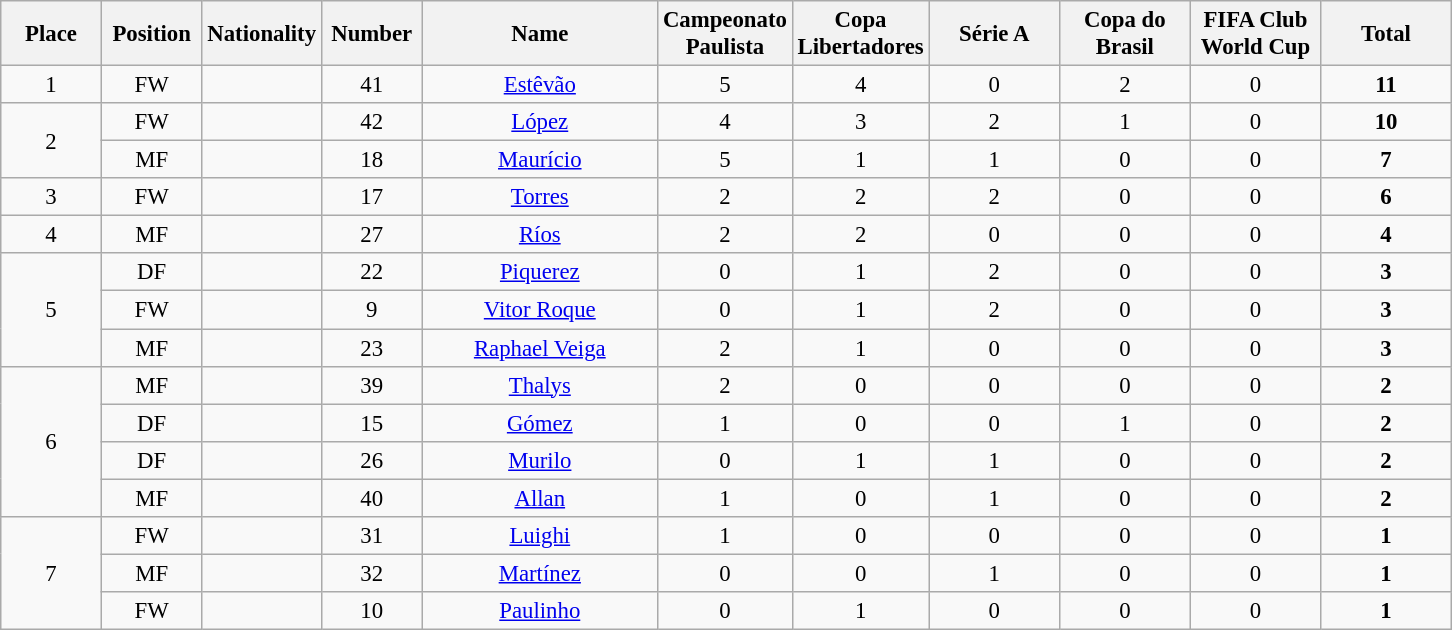<table class="wikitable" style="font-size: 95%; text-align: center;">
<tr>
<th width=60>Place</th>
<th width=60>Position</th>
<th width=60>Nationality</th>
<th width=60>Number</th>
<th width=150>Name</th>
<th width=80>Campeonato Paulista</th>
<th width=80>Copa Libertadores</th>
<th width=80>Série A</th>
<th width=80>Copa do Brasil</th>
<th width=80>FIFA Club World Cup</th>
<th width=80><strong>Total</strong></th>
</tr>
<tr>
<td>1</td>
<td>FW</td>
<td></td>
<td>41</td>
<td><a href='#'>Estêvão</a></td>
<td>5</td>
<td>4</td>
<td>0</td>
<td>2</td>
<td>0</td>
<td><strong>11</strong></td>
</tr>
<tr>
<td rowspan="2">2</td>
<td>FW</td>
<td></td>
<td>42</td>
<td><a href='#'>López</a></td>
<td>4</td>
<td>3</td>
<td>2</td>
<td>1</td>
<td>0</td>
<td><strong>10</strong></td>
</tr>
<tr>
<td>MF</td>
<td></td>
<td>18</td>
<td><a href='#'>Maurício</a></td>
<td>5</td>
<td>1</td>
<td>1</td>
<td>0</td>
<td>0</td>
<td><strong>7</strong></td>
</tr>
<tr>
<td>3</td>
<td>FW</td>
<td></td>
<td>17</td>
<td><a href='#'>Torres</a></td>
<td>2</td>
<td>2</td>
<td>2</td>
<td>0</td>
<td>0</td>
<td><strong>6</strong></td>
</tr>
<tr>
<td>4</td>
<td>MF</td>
<td></td>
<td>27</td>
<td><a href='#'>Ríos</a></td>
<td>2</td>
<td>2</td>
<td>0</td>
<td>0</td>
<td>0</td>
<td><strong>4</strong></td>
</tr>
<tr>
<td rowspan="3">5</td>
<td>DF</td>
<td></td>
<td>22</td>
<td><a href='#'>Piquerez</a></td>
<td>0</td>
<td>1</td>
<td>2</td>
<td>0</td>
<td>0</td>
<td><strong>3</strong></td>
</tr>
<tr>
<td>FW</td>
<td></td>
<td>9</td>
<td><a href='#'>Vitor Roque</a></td>
<td>0</td>
<td>1</td>
<td>2</td>
<td>0</td>
<td>0</td>
<td><strong>3</strong></td>
</tr>
<tr>
<td>MF</td>
<td></td>
<td>23</td>
<td><a href='#'>Raphael Veiga</a></td>
<td>2</td>
<td>1</td>
<td>0</td>
<td>0</td>
<td>0</td>
<td><strong>3</strong></td>
</tr>
<tr>
<td rowspan="4">6</td>
<td>MF</td>
<td></td>
<td>39</td>
<td><a href='#'>Thalys</a></td>
<td>2</td>
<td>0</td>
<td>0</td>
<td>0</td>
<td>0</td>
<td><strong>2</strong></td>
</tr>
<tr>
<td>DF</td>
<td></td>
<td>15</td>
<td><a href='#'>Gómez</a></td>
<td>1</td>
<td>0</td>
<td>0</td>
<td>1</td>
<td>0</td>
<td><strong>2</strong></td>
</tr>
<tr>
<td>DF</td>
<td></td>
<td>26</td>
<td><a href='#'>Murilo</a></td>
<td>0</td>
<td>1</td>
<td>1</td>
<td>0</td>
<td>0</td>
<td><strong>2</strong></td>
</tr>
<tr>
<td>MF</td>
<td></td>
<td>40</td>
<td><a href='#'>Allan</a></td>
<td>1</td>
<td>0</td>
<td>1</td>
<td>0</td>
<td>0</td>
<td><strong>2</strong></td>
</tr>
<tr>
<td rowspan="3">7</td>
<td>FW</td>
<td></td>
<td>31</td>
<td><a href='#'>Luighi</a></td>
<td>1</td>
<td>0</td>
<td>0</td>
<td>0</td>
<td>0</td>
<td><strong>1</strong></td>
</tr>
<tr>
<td>MF</td>
<td></td>
<td>32</td>
<td><a href='#'>Martínez</a></td>
<td>0</td>
<td>0</td>
<td>1</td>
<td>0</td>
<td>0</td>
<td><strong>1</strong></td>
</tr>
<tr>
<td>FW</td>
<td></td>
<td>10</td>
<td><a href='#'>Paulinho</a></td>
<td>0</td>
<td>1</td>
<td>0</td>
<td>0</td>
<td>0</td>
<td><strong>1</strong></td>
</tr>
</table>
